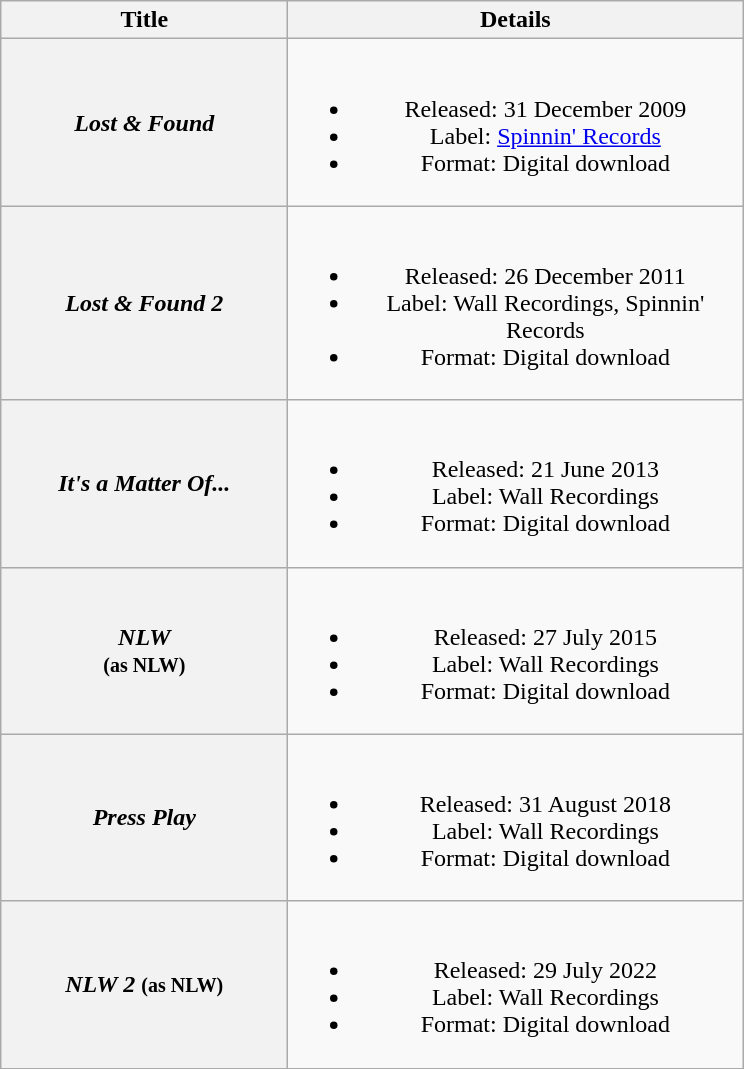<table class="wikitable plainrowheaders" style="text-align:center;">
<tr>
<th scope="col" style="width:11.5em;">Title</th>
<th scope="col" style="width:18.5em;">Details</th>
</tr>
<tr>
<th scope="row"><em>Lost & Found</em></th>
<td><br><ul><li>Released: 31 December 2009</li><li>Label: <a href='#'>Spinnin' Records</a></li><li>Format: Digital download</li></ul></td>
</tr>
<tr>
<th scope="row"><em>Lost & Found 2</em></th>
<td><br><ul><li>Released: 26 December 2011</li><li>Label: Wall Recordings, Spinnin' Records</li><li>Format: Digital download</li></ul></td>
</tr>
<tr>
<th scope="row"><em>It's a Matter Of...</em></th>
<td><br><ul><li>Released: 21 June 2013</li><li>Label: Wall Recordings</li><li>Format: Digital download</li></ul></td>
</tr>
<tr>
<th scope="row"><em>NLW</em> <br><small>(as NLW)</small></th>
<td><br><ul><li>Released: 27 July 2015</li><li>Label: Wall Recordings</li><li>Format: Digital download</li></ul></td>
</tr>
<tr>
<th scope="row"><em>Press Play</em></th>
<td><br><ul><li>Released: 31 August 2018</li><li>Label: Wall Recordings</li><li>Format: Digital download</li></ul></td>
</tr>
<tr>
<th scope="row"><em>NLW 2</em> <small>(as NLW)</small></th>
<td><br><ul><li>Released: 29 July 2022</li><li>Label: Wall Recordings</li><li>Format: Digital download</li></ul></td>
</tr>
</table>
